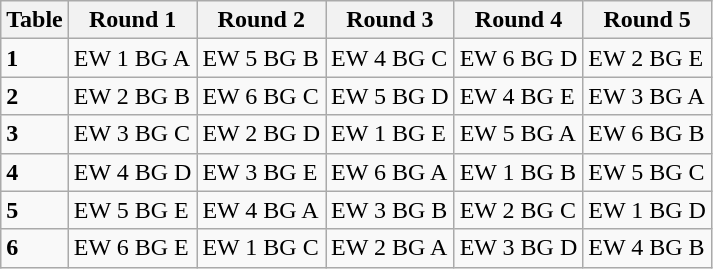<table class="wikitable">
<tr>
<th>Table</th>
<th>Round 1</th>
<th>Round 2</th>
<th>Round 3</th>
<th>Round 4</th>
<th>Round 5</th>
</tr>
<tr>
<td><strong>1</strong></td>
<td>EW 1 BG A</td>
<td>EW 5 BG B</td>
<td>EW 4 BG C</td>
<td>EW 6 BG D</td>
<td>EW 2 BG E</td>
</tr>
<tr>
<td><strong>2</strong></td>
<td>EW 2 BG B</td>
<td>EW 6 BG C</td>
<td>EW 5 BG D</td>
<td>EW 4 BG E</td>
<td>EW 3 BG A</td>
</tr>
<tr>
<td><strong>3</strong></td>
<td>EW 3 BG C</td>
<td>EW 2 BG D</td>
<td>EW 1 BG E</td>
<td>EW 5 BG A</td>
<td>EW 6 BG B</td>
</tr>
<tr>
<td><strong>4</strong></td>
<td>EW 4 BG D</td>
<td>EW 3 BG E</td>
<td>EW 6 BG A</td>
<td>EW 1 BG B</td>
<td>EW 5 BG C</td>
</tr>
<tr>
<td><strong>5</strong></td>
<td>EW 5 BG E</td>
<td>EW 4 BG A</td>
<td>EW 3 BG B</td>
<td>EW 2 BG C</td>
<td>EW 1 BG D</td>
</tr>
<tr>
<td><strong>6</strong></td>
<td>EW 6 BG E</td>
<td>EW 1 BG C</td>
<td>EW 2 BG A</td>
<td>EW 3 BG D</td>
<td>EW 4 BG B</td>
</tr>
</table>
